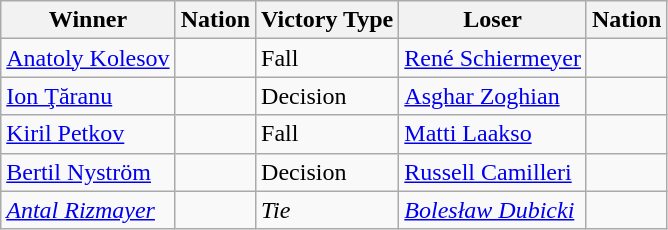<table class="wikitable sortable" style="text-align:left;">
<tr>
<th>Winner</th>
<th>Nation</th>
<th>Victory Type</th>
<th>Loser</th>
<th>Nation</th>
</tr>
<tr>
<td><a href='#'>Anatoly Kolesov</a></td>
<td></td>
<td>Fall</td>
<td><a href='#'>René Schiermeyer</a></td>
<td></td>
</tr>
<tr>
<td><a href='#'>Ion Ţăranu</a></td>
<td></td>
<td>Decision</td>
<td><a href='#'>Asghar Zoghian</a></td>
<td></td>
</tr>
<tr>
<td><a href='#'>Kiril Petkov</a></td>
<td></td>
<td>Fall</td>
<td><a href='#'>Matti Laakso</a></td>
<td></td>
</tr>
<tr>
<td><a href='#'>Bertil Nyström</a></td>
<td></td>
<td>Decision</td>
<td><a href='#'>Russell Camilleri</a></td>
<td></td>
</tr>
<tr style="font-style: italic">
<td><a href='#'>Antal Rizmayer</a></td>
<td></td>
<td>Tie</td>
<td><a href='#'>Bolesław Dubicki</a></td>
<td></td>
</tr>
</table>
